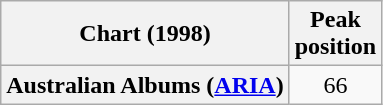<table class="wikitable plainrowheaders" style="text-align:center">
<tr>
<th scope="col">Chart (1998)</th>
<th scope="col">Peak<br>position</th>
</tr>
<tr>
<th scope="row">Australian Albums (<a href='#'>ARIA</a>)</th>
<td>66</td>
</tr>
</table>
